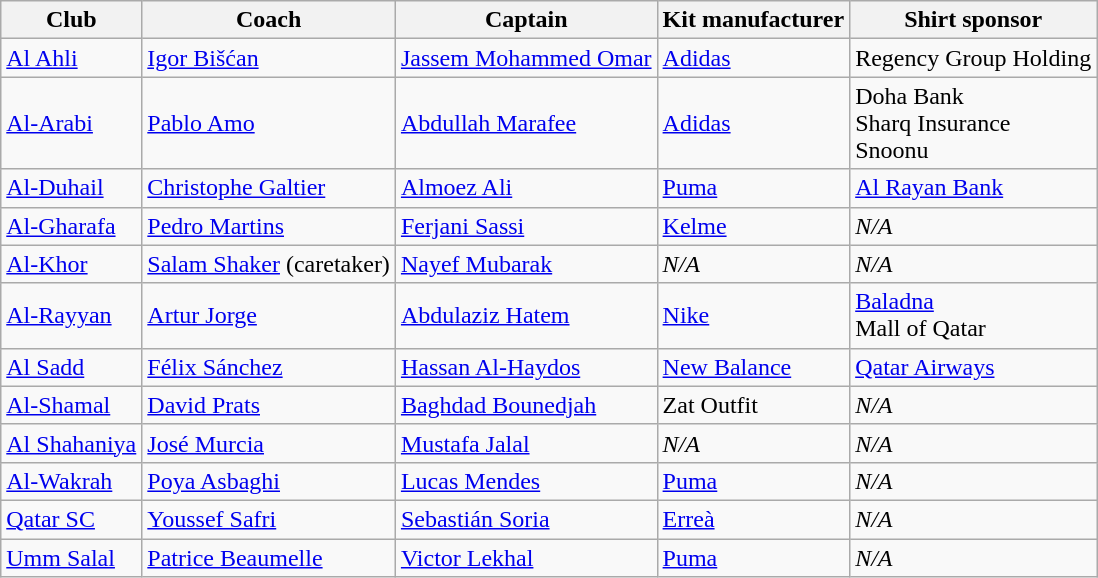<table class="wikitable sortable" style="text-align:left;">
<tr>
<th>Club</th>
<th>Coach</th>
<th>Captain</th>
<th>Kit manufacturer</th>
<th>Shirt sponsor</th>
</tr>
<tr>
<td><a href='#'>Al Ahli</a></td>
<td> <a href='#'>Igor Bišćan</a></td>
<td> <a href='#'>Jassem Mohammed Omar</a></td>
<td><a href='#'>Adidas</a></td>
<td>Regency Group Holding</td>
</tr>
<tr>
<td><a href='#'>Al-Arabi</a></td>
<td> <a href='#'>Pablo Amo</a></td>
<td> <a href='#'>Abdullah Marafee</a></td>
<td><a href='#'>Adidas</a></td>
<td>Doha Bank<br>Sharq Insurance<br>Snoonu</td>
</tr>
<tr>
<td><a href='#'>Al-Duhail</a></td>
<td> <a href='#'>Christophe Galtier</a></td>
<td> <a href='#'>Almoez Ali</a></td>
<td><a href='#'>Puma</a></td>
<td><a href='#'>Al Rayan Bank</a></td>
</tr>
<tr>
<td><a href='#'>Al-Gharafa</a></td>
<td> <a href='#'>Pedro Martins</a></td>
<td> <a href='#'>Ferjani Sassi</a></td>
<td><a href='#'>Kelme</a></td>
<td><em>N/A</em></td>
</tr>
<tr>
<td><a href='#'>Al-Khor</a></td>
<td> <a href='#'>Salam Shaker</a> (caretaker)</td>
<td> <a href='#'>Nayef Mubarak</a></td>
<td><em>N/A</em></td>
<td><em>N/A</em></td>
</tr>
<tr>
<td><a href='#'>Al-Rayyan</a></td>
<td> <a href='#'>Artur Jorge</a></td>
<td> <a href='#'>Abdulaziz Hatem</a></td>
<td><a href='#'>Nike</a></td>
<td><a href='#'>Baladna</a><br>Mall of Qatar</td>
</tr>
<tr>
<td><a href='#'>Al Sadd</a></td>
<td> <a href='#'>Félix Sánchez</a></td>
<td> <a href='#'>Hassan Al-Haydos</a></td>
<td><a href='#'>New Balance</a></td>
<td><a href='#'>Qatar Airways</a></td>
</tr>
<tr>
<td><a href='#'>Al-Shamal</a></td>
<td> <a href='#'>David Prats</a></td>
<td> <a href='#'>Baghdad Bounedjah</a></td>
<td>Zat Outfit</td>
<td><em>N/A</em></td>
</tr>
<tr>
<td><a href='#'>Al Shahaniya</a></td>
<td> <a href='#'>José Murcia</a></td>
<td> <a href='#'>Mustafa Jalal</a></td>
<td><em>N/A</em></td>
<td><em>N/A</em></td>
</tr>
<tr>
<td><a href='#'>Al-Wakrah</a></td>
<td> <a href='#'>Poya Asbaghi</a></td>
<td> <a href='#'>Lucas Mendes</a></td>
<td><a href='#'>Puma</a></td>
<td><em>N/A</em></td>
</tr>
<tr>
<td><a href='#'>Qatar SC</a></td>
<td> <a href='#'>Youssef Safri</a></td>
<td> <a href='#'>Sebastián Soria</a></td>
<td><a href='#'>Erreà</a></td>
<td><em>N/A</em></td>
</tr>
<tr>
<td><a href='#'>Umm Salal</a></td>
<td> <a href='#'>Patrice Beaumelle</a></td>
<td> <a href='#'>Victor Lekhal</a></td>
<td><a href='#'>Puma</a></td>
<td><em>N/A</em></td>
</tr>
</table>
